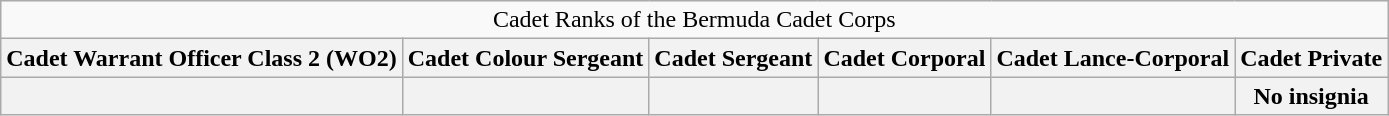<table class="wikitable" style="text-align: center;">
<tr>
<td align="center" colspan=6>Cadet Ranks of the Bermuda Cadet Corps</td>
</tr>
<tr>
<th colspan=1>Cadet Warrant Officer Class 2 (WO2)</th>
<th colspan=1>Cadet Colour Sergeant</th>
<th colspan=1>Cadet Sergeant</th>
<th colspan=1>Cadet Corporal</th>
<th colspan=1>Cadet Lance-Corporal</th>
<th colspan=1>Cadet Private</th>
</tr>
<tr>
<th></th>
<th></th>
<th></th>
<th></th>
<th></th>
<th>No insignia</th>
</tr>
</table>
